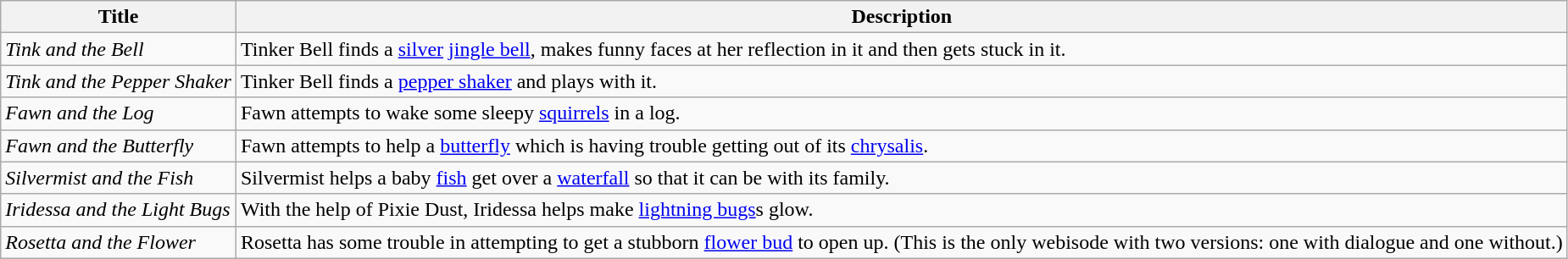<table class="wikitable">
<tr>
<th>Title</th>
<th>Description</th>
</tr>
<tr>
<td><em>Tink and the Bell</em></td>
<td>Tinker Bell finds a <a href='#'>silver</a> <a href='#'>jingle bell</a>, makes funny faces at her reflection in it and then gets stuck in it.</td>
</tr>
<tr>
<td><em>Tink and the Pepper Shaker</em></td>
<td>Tinker Bell finds a <a href='#'>pepper shaker</a> and plays with it.</td>
</tr>
<tr>
<td><em>Fawn and the Log</em></td>
<td>Fawn attempts to wake some sleepy <a href='#'>squirrels</a> in a log.</td>
</tr>
<tr>
<td><em>Fawn and the Butterfly</em></td>
<td>Fawn attempts to help a <a href='#'>butterfly</a> which is having trouble getting out of its <a href='#'>chrysalis</a>.</td>
</tr>
<tr>
<td><em>Silvermist and the Fish</em></td>
<td>Silvermist helps a baby <a href='#'>fish</a> get over a <a href='#'>waterfall</a> so that it can be with its family.</td>
</tr>
<tr>
<td><em>Iridessa and the Light Bugs</em></td>
<td>With the help of Pixie Dust, Iridessa helps make <a href='#'>lightning bugs</a>s glow.</td>
</tr>
<tr>
<td><em>Rosetta and the Flower</em></td>
<td>Rosetta has some trouble in attempting to get a stubborn <a href='#'>flower bud</a> to open up. (This is the only webisode with two versions: one with dialogue and one without.)</td>
</tr>
</table>
